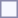<table style="border:1px solid #8888aa; background-color:#f7f8ff; padding:5px; font-size:95%; margin: 0px 12px 12px 0px;">
</table>
